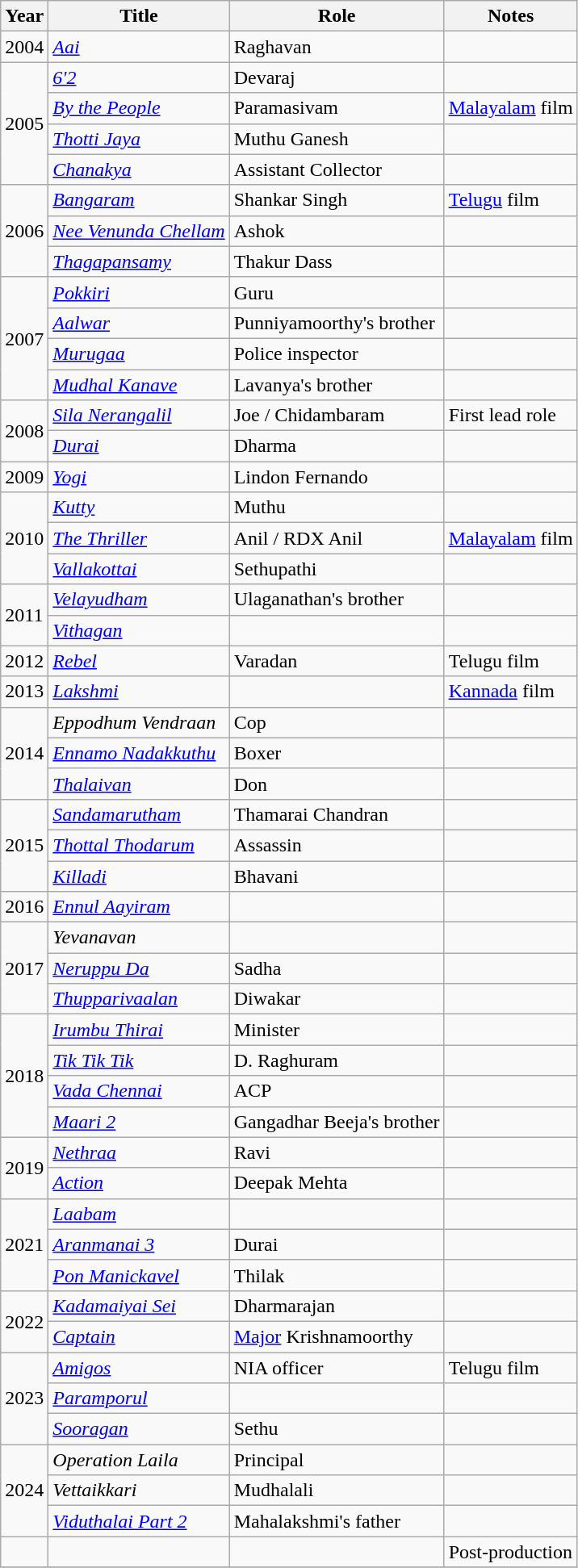<table class="wikitable sortable">
<tr>
<th>Year</th>
<th>Title</th>
<th>Role</th>
<th class="unsortable">Notes</th>
</tr>
<tr>
<td>2004</td>
<td><em><a href='#'>Aai</a></em></td>
<td>Raghavan</td>
<td></td>
</tr>
<tr>
<td rowspan="4">2005</td>
<td><em><a href='#'>6'2</a></em></td>
<td>Devaraj</td>
<td></td>
</tr>
<tr>
<td><em><a href='#'>By the People</a></em></td>
<td>Paramasivam</td>
<td><a href='#'>Malayalam</a> film</td>
</tr>
<tr>
<td><em><a href='#'>Thotti Jaya</a></em></td>
<td>Muthu Ganesh</td>
<td></td>
</tr>
<tr>
<td><em><a href='#'>Chanakya</a></em></td>
<td>Assistant Collector</td>
<td></td>
</tr>
<tr>
<td rowspan="3">2006</td>
<td><em><a href='#'>Bangaram</a></em></td>
<td>Shankar Singh</td>
<td><a href='#'>Telugu</a> film</td>
</tr>
<tr>
<td><em><a href='#'>Nee Venunda Chellam</a></em></td>
<td>Ashok</td>
<td></td>
</tr>
<tr>
<td><em><a href='#'>Thagapansamy</a></em></td>
<td>Thakur Dass</td>
<td></td>
</tr>
<tr>
<td rowspan="4">2007</td>
<td><em><a href='#'>Pokkiri</a></em></td>
<td>Guru</td>
<td></td>
</tr>
<tr>
<td><em><a href='#'>Aalwar</a></em></td>
<td>Punniyamoorthy's brother</td>
<td></td>
</tr>
<tr>
<td><em><a href='#'>Murugaa</a></em></td>
<td>Police inspector</td>
<td></td>
</tr>
<tr>
<td><em><a href='#'>Mudhal Kanave</a></em></td>
<td>Lavanya's brother</td>
<td></td>
</tr>
<tr>
<td rowspan="2">2008</td>
<td><em><a href='#'>Sila Nerangalil</a></em></td>
<td>Joe / Chidambaram</td>
<td>First lead role</td>
</tr>
<tr>
<td><em><a href='#'>Durai</a></em></td>
<td>Dharma</td>
<td></td>
</tr>
<tr>
<td>2009</td>
<td><em><a href='#'>Yogi</a></em></td>
<td>Lindon Fernando</td>
<td></td>
</tr>
<tr>
<td rowspan=3>2010</td>
<td><em><a href='#'>Kutty</a></em></td>
<td>Muthu</td>
<td></td>
</tr>
<tr>
<td><em><a href='#'>The Thriller</a></em></td>
<td>Anil / RDX Anil</td>
<td><a href='#'>Malayalam</a> film</td>
</tr>
<tr>
<td><em><a href='#'>Vallakottai</a></em></td>
<td>Sethupathi</td>
<td></td>
</tr>
<tr>
<td rowspan="2">2011</td>
<td><em><a href='#'>Velayudham</a></em></td>
<td>Ulaganathan's brother</td>
<td></td>
</tr>
<tr>
<td><em><a href='#'>Vithagan</a></em></td>
<td></td>
<td></td>
</tr>
<tr>
<td rowspan="1">2012</td>
<td><em><a href='#'>Rebel</a></em></td>
<td>Varadan</td>
<td>Telugu film</td>
</tr>
<tr>
<td rowspan="1">2013</td>
<td><em><a href='#'>Lakshmi</a></em></td>
<td></td>
<td><a href='#'>Kannada</a> film</td>
</tr>
<tr>
<td rowspan="3">2014</td>
<td><em>Eppodhum Vendraan</em></td>
<td>Cop</td>
<td></td>
</tr>
<tr>
<td><em><a href='#'>Ennamo Nadakkuthu</a></em></td>
<td>Boxer</td>
<td></td>
</tr>
<tr>
<td><em><a href='#'>Thalaivan</a></em></td>
<td>Don</td>
<td></td>
</tr>
<tr>
<td rowspan="3">2015</td>
<td><em><a href='#'>Sandamarutham</a></em></td>
<td>Thamarai Chandran</td>
<td></td>
</tr>
<tr>
<td><em><a href='#'>Thottal Thodarum</a></em></td>
<td>Assassin</td>
<td></td>
</tr>
<tr>
<td><em><a href='#'>Killadi</a></em></td>
<td>Bhavani</td>
<td></td>
</tr>
<tr>
<td rowspan="1">2016</td>
<td><em><a href='#'>Ennul Aayiram</a></em></td>
<td></td>
<td></td>
</tr>
<tr>
<td rowspan="3">2017</td>
<td><em>Yevanavan</em></td>
<td></td>
<td></td>
</tr>
<tr>
<td><em><a href='#'>Neruppu Da</a></em></td>
<td>Sadha</td>
<td></td>
</tr>
<tr>
<td><em><a href='#'>Thupparivaalan</a></em></td>
<td>Diwakar</td>
<td></td>
</tr>
<tr>
<td rowspan="4">2018</td>
<td><em><a href='#'>Irumbu Thirai</a></em></td>
<td>Minister</td>
<td></td>
</tr>
<tr>
<td><em><a href='#'>Tik Tik Tik</a></em></td>
<td>D. Raghuram</td>
<td></td>
</tr>
<tr>
<td><em><a href='#'>Vada Chennai</a></em></td>
<td>ACP</td>
<td></td>
</tr>
<tr>
<td><em><a href='#'>Maari 2</a></em></td>
<td>Gangadhar Beeja's brother</td>
<td></td>
</tr>
<tr>
<td rowspan="2">2019</td>
<td><em><a href='#'>Nethraa</a></em></td>
<td>Ravi</td>
<td></td>
</tr>
<tr>
<td><em><a href='#'>Action</a></em></td>
<td>Deepak Mehta</td>
<td></td>
</tr>
<tr>
<td rowspan="3">2021</td>
<td><em><a href='#'>Laabam</a></em></td>
<td></td>
<td></td>
</tr>
<tr>
<td><em><a href='#'>Aranmanai 3</a></em></td>
<td>Durai</td>
<td></td>
</tr>
<tr>
<td><em><a href='#'>Pon Manickavel</a></em></td>
<td>Thilak</td>
<td></td>
</tr>
<tr>
<td rowspan="2">2022</td>
<td><em><a href='#'>Kadamaiyai Sei</a></em></td>
<td>Dharmarajan</td>
<td></td>
</tr>
<tr>
<td><em><a href='#'>Captain</a></em></td>
<td><a href='#'>Major</a> Krishnamoorthy</td>
<td></td>
</tr>
<tr>
<td rowspan="3">2023</td>
<td><em><a href='#'>Amigos</a></em></td>
<td>NIA officer</td>
<td>Telugu film</td>
</tr>
<tr>
<td><em><a href='#'>Paramporul</a></em></td>
<td></td>
<td></td>
</tr>
<tr>
<td><em><a href='#'>Sooragan</a></em></td>
<td>Sethu</td>
<td></td>
</tr>
<tr>
<td rowspan="3">2024</td>
<td><em>Operation Laila</em></td>
<td>Principal</td>
<td></td>
</tr>
<tr>
<td><em>Vettaikkari</em></td>
<td>Mudhalali</td>
<td></td>
</tr>
<tr>
<td><em><a href='#'>Viduthalai Part 2</a></em></td>
<td>Mahalakshmi's father</td>
<td></td>
</tr>
<tr>
<td></td>
<td></td>
<td></td>
<td>Post-production</td>
</tr>
<tr>
</tr>
</table>
